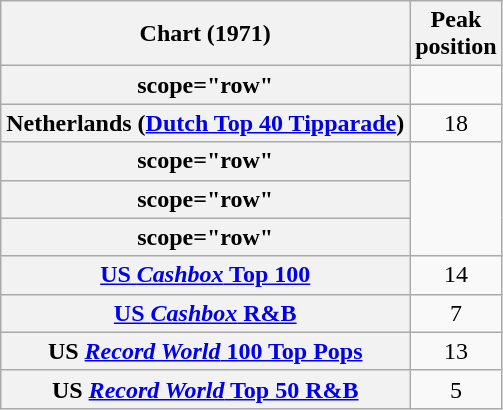<table class="wikitable sortable plainrowheaders">
<tr>
<th scope="col">Chart (1971)</th>
<th scope="col">Peak<br>position</th>
</tr>
<tr>
<th>scope="row" </th>
</tr>
<tr>
<th scope="row">Netherlands (<a href='#'>Dutch Top 40 Tipparade</a>)</th>
<td align="center">18</td>
</tr>
<tr>
<th>scope="row" </th>
</tr>
<tr>
<th>scope="row" </th>
</tr>
<tr>
<th>scope="row" </th>
</tr>
<tr>
<th scope="row"><a href='#'>US <em>Cashbox</em> Top 100</a></th>
<td style="text-align:center;">14</td>
</tr>
<tr>
<th scope="row"><a href='#'>US <em>Cashbox</em> R&B</a></th>
<td style="text-align:center;">7</td>
</tr>
<tr>
<th scope="row">US <a href='#'><em>Record World</em> 100 Top Pops</a></th>
<td style="text-align:center;">13</td>
</tr>
<tr>
<th scope="row">US <a href='#'><em>Record World</em> Top 50 R&B</a></th>
<td style="text-align:center;">5</td>
</tr>
</table>
